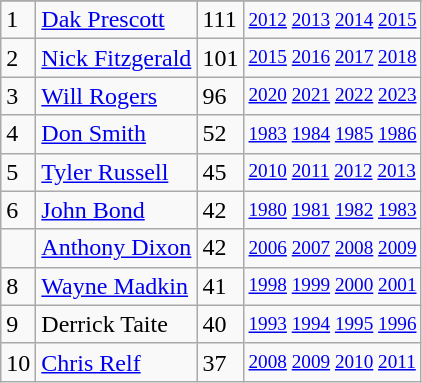<table class="wikitable">
<tr>
</tr>
<tr>
<td>1</td>
<td><a href='#'>Dak Prescott</a></td>
<td><abbr>111</abbr></td>
<td style="font-size:80%;"><a href='#'>2012</a> <a href='#'>2013</a> <a href='#'>2014</a> <a href='#'>2015</a></td>
</tr>
<tr>
<td>2</td>
<td><a href='#'>Nick Fitzgerald</a></td>
<td><abbr>101</abbr></td>
<td style="font-size:80%;"><a href='#'>2015</a> <a href='#'>2016</a> <a href='#'>2017</a> <a href='#'>2018</a></td>
</tr>
<tr>
<td>3</td>
<td><a href='#'>Will Rogers</a></td>
<td><abbr>96</abbr></td>
<td style="font-size:80%;"><a href='#'>2020</a> <a href='#'>2021</a> <a href='#'>2022</a> <a href='#'>2023</a></td>
</tr>
<tr>
<td>4</td>
<td><a href='#'>Don Smith</a></td>
<td><abbr>52</abbr></td>
<td style="font-size:80%;"><a href='#'>1983</a> <a href='#'>1984</a> <a href='#'>1985</a> <a href='#'>1986</a></td>
</tr>
<tr>
<td>5</td>
<td><a href='#'>Tyler Russell</a></td>
<td><abbr>45</abbr></td>
<td style="font-size:80%;"><a href='#'>2010</a> <a href='#'>2011</a> <a href='#'>2012</a> <a href='#'>2013</a></td>
</tr>
<tr>
<td>6</td>
<td><a href='#'>John Bond</a></td>
<td><abbr>42</abbr></td>
<td style="font-size:80%;"><a href='#'>1980</a> <a href='#'>1981</a> <a href='#'>1982</a> <a href='#'>1983</a></td>
</tr>
<tr>
<td></td>
<td><a href='#'>Anthony Dixon</a></td>
<td><abbr>42</abbr></td>
<td style="font-size:80%;"><a href='#'>2006</a> <a href='#'>2007</a> <a href='#'>2008</a> <a href='#'>2009</a></td>
</tr>
<tr>
<td>8</td>
<td><a href='#'>Wayne Madkin</a></td>
<td><abbr>41</abbr></td>
<td style="font-size:80%;"><a href='#'>1998</a> <a href='#'>1999</a> <a href='#'>2000</a> <a href='#'>2001</a></td>
</tr>
<tr>
<td>9</td>
<td>Derrick Taite</td>
<td><abbr>40</abbr></td>
<td style="font-size:80%;"><a href='#'>1993</a> <a href='#'>1994</a> <a href='#'>1995</a> <a href='#'>1996</a></td>
</tr>
<tr>
<td>10</td>
<td><a href='#'>Chris Relf</a></td>
<td><abbr>37</abbr></td>
<td style="font-size:80%;"><a href='#'>2008</a> <a href='#'>2009</a> <a href='#'>2010</a> <a href='#'>2011</a></td>
</tr>
</table>
